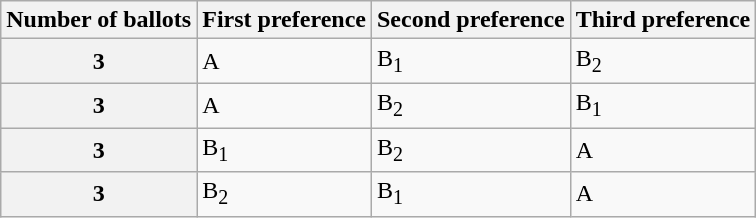<table class="wikitable">
<tr>
<th>Number of ballots</th>
<th>First preference</th>
<th>Second preference</th>
<th>Third preference</th>
</tr>
<tr>
<th>3</th>
<td>A</td>
<td>B<sub>1</sub></td>
<td>B<sub>2</sub></td>
</tr>
<tr>
<th>3</th>
<td>A</td>
<td>B<sub>2</sub></td>
<td>B<sub>1</sub></td>
</tr>
<tr>
<th>3</th>
<td>B<sub>1</sub></td>
<td>B<sub>2</sub></td>
<td>A</td>
</tr>
<tr>
<th>3</th>
<td>B<sub>2</sub></td>
<td>B<sub>1</sub></td>
<td>A</td>
</tr>
</table>
